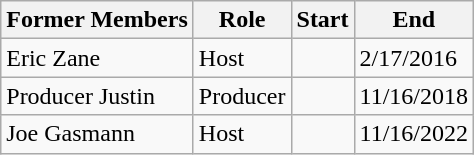<table class="wikitable">
<tr>
<th>Former Members</th>
<th>Role</th>
<th>Start</th>
<th>End</th>
</tr>
<tr>
<td>Eric Zane</td>
<td>Host</td>
<td></td>
<td>2/17/2016</td>
</tr>
<tr>
<td>Producer Justin</td>
<td>Producer</td>
<td></td>
<td>11/16/2018</td>
</tr>
<tr>
<td>Joe Gasmann</td>
<td>Host</td>
<td></td>
<td>11/16/2022</td>
</tr>
</table>
